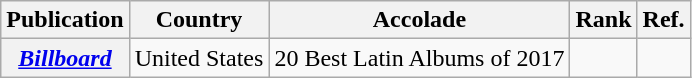<table class="sortable wikitable plainrowheaders">
<tr>
<th scope="col">Publication</th>
<th scope="col">Country</th>
<th scope="col">Accolade</th>
<th scope="col">Rank</th>
<th scope="col">Ref.</th>
</tr>
<tr>
<th scope="row"><em><a href='#'>Billboard</a></em></th>
<td>United States</td>
<td>20 Best Latin Albums of 2017</td>
<td></td>
<td></td>
</tr>
</table>
